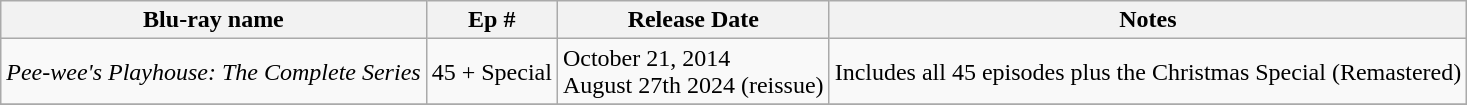<table class="wikitable">
<tr>
<th>Blu-ray name</th>
<th>Ep #</th>
<th>Release Date</th>
<th>Notes</th>
</tr>
<tr>
<td><em>Pee-wee's Playhouse: The Complete Series</em></td>
<td align="center">45 + Special</td>
<td>October 21, 2014<br>August 27th 2024 (reissue)</td>
<td>Includes all 45 episodes plus the Christmas Special (Remastered)</td>
</tr>
<tr>
</tr>
</table>
